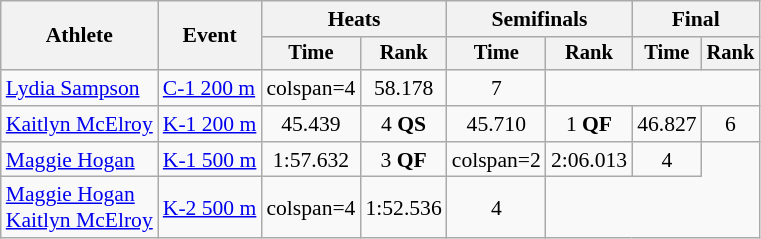<table class=wikitable style="font-size:90%;">
<tr>
<th rowspan="2">Athlete</th>
<th rowspan="2">Event</th>
<th colspan=2>Heats</th>
<th colspan=2>Semifinals</th>
<th colspan=2>Final</th>
</tr>
<tr style="font-size:95%">
<th>Time</th>
<th>Rank</th>
<th>Time</th>
<th>Rank</th>
<th>Time</th>
<th>Rank</th>
</tr>
<tr align=center>
<td align=left><a href='#'>Lydia Sampson</a></td>
<td align=left><a href='#'>C-1 200 m</a></td>
<td>colspan=4 </td>
<td>58.178</td>
<td>7</td>
</tr>
<tr align=center>
<td align=left><a href='#'>Kaitlyn McElroy</a></td>
<td align=left><a href='#'>K-1 200 m</a></td>
<td>45.439</td>
<td>4 <strong>QS</strong></td>
<td>45.710</td>
<td>1 <strong>QF</strong></td>
<td>46.827</td>
<td>6</td>
</tr>
<tr align=center>
<td align=left><a href='#'>Maggie Hogan</a></td>
<td align=left><a href='#'>K-1 500 m</a></td>
<td>1:57.632</td>
<td>3 <strong>QF</strong></td>
<td>colspan=2 </td>
<td>2:06.013</td>
<td>4</td>
</tr>
<tr align=center>
<td align=left><a href='#'>Maggie Hogan</a><br><a href='#'>Kaitlyn McElroy</a></td>
<td align=left><a href='#'>K-2 500 m</a></td>
<td>colspan=4 </td>
<td>1:52.536</td>
<td>4</td>
</tr>
</table>
